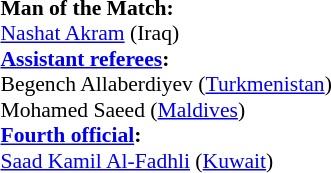<table width=50% style="font-size: 90%">
<tr>
<td><br><strong>Man of the Match:</strong>
<br><a href='#'>Nashat Akram</a> (Iraq)<br><strong><a href='#'>Assistant referees</a>:</strong>
<br>Begench Allaberdiyev (<a href='#'>Turkmenistan</a>)
<br>Mohamed Saeed (<a href='#'>Maldives</a>)
<br><strong><a href='#'>Fourth official</a>:</strong>
<br><a href='#'>Saad Kamil Al-Fadhli</a> (<a href='#'>Kuwait</a>)</td>
</tr>
</table>
